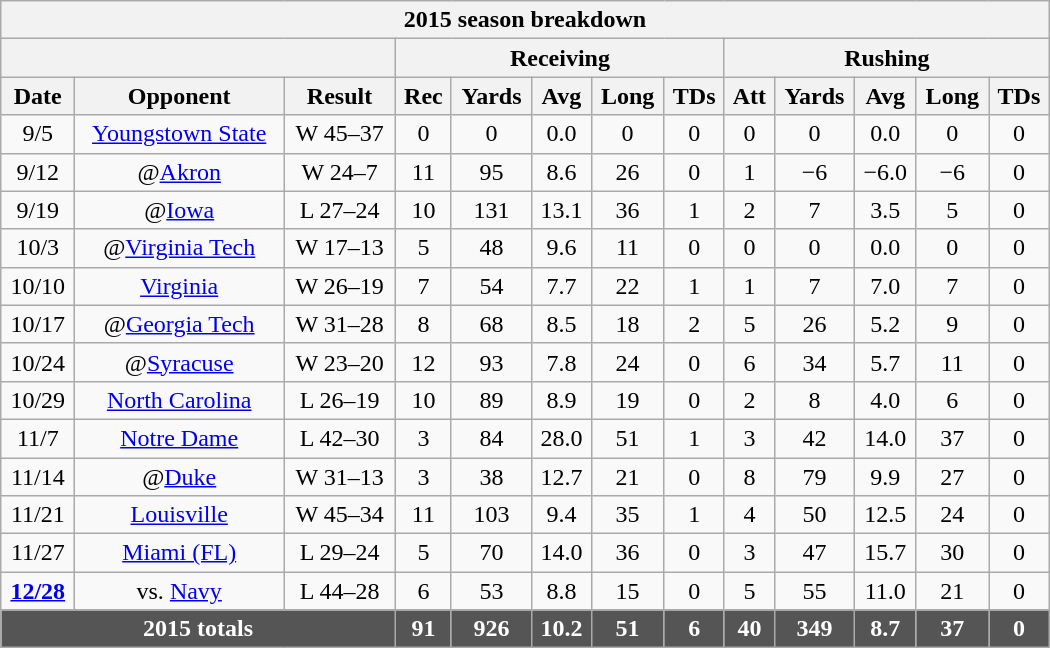<table class="wikitable collapsible collapsed" style="text-align:center; width:700px">
<tr>
<th colspan=13>2015 season breakdown</th>
</tr>
<tr>
<th colspan=3></th>
<th colspan=5>Receiving</th>
<th colspan=5>Rushing</th>
</tr>
<tr>
<th>Date</th>
<th>Opponent</th>
<th>Result</th>
<th>Rec</th>
<th>Yards</th>
<th>Avg</th>
<th>Long</th>
<th>TDs</th>
<th>Att</th>
<th>Yards</th>
<th>Avg</th>
<th>Long</th>
<th>TDs</th>
</tr>
<tr>
<td>9/5</td>
<td><a href='#'>Youngstown State</a></td>
<td>W 45–37</td>
<td>0</td>
<td>0</td>
<td>0.0</td>
<td>0</td>
<td>0</td>
<td>0</td>
<td>0</td>
<td>0.0</td>
<td>0</td>
<td>0</td>
</tr>
<tr>
<td>9/12</td>
<td>@<a href='#'>Akron</a></td>
<td>W 24–7</td>
<td>11</td>
<td>95</td>
<td>8.6</td>
<td>26</td>
<td>0</td>
<td>1</td>
<td>−6</td>
<td>−6.0</td>
<td>−6</td>
<td>0</td>
</tr>
<tr>
<td>9/19</td>
<td>@<a href='#'>Iowa</a></td>
<td>L 27–24</td>
<td>10</td>
<td>131</td>
<td>13.1</td>
<td>36</td>
<td>1</td>
<td>2</td>
<td>7</td>
<td>3.5</td>
<td>5</td>
<td>0</td>
</tr>
<tr>
<td>10/3</td>
<td>@<a href='#'>Virginia Tech</a></td>
<td>W 17–13</td>
<td>5</td>
<td>48</td>
<td>9.6</td>
<td>11</td>
<td>0</td>
<td>0</td>
<td>0</td>
<td>0.0</td>
<td>0</td>
<td>0</td>
</tr>
<tr>
<td>10/10</td>
<td><a href='#'>Virginia</a></td>
<td>W 26–19</td>
<td>7</td>
<td>54</td>
<td>7.7</td>
<td>22</td>
<td>1</td>
<td>1</td>
<td>7</td>
<td>7.0</td>
<td>7</td>
<td>0</td>
</tr>
<tr>
<td>10/17</td>
<td>@<a href='#'>Georgia Tech</a></td>
<td>W 31–28</td>
<td>8</td>
<td>68</td>
<td>8.5</td>
<td>18</td>
<td>2</td>
<td>5</td>
<td>26</td>
<td>5.2</td>
<td>9</td>
<td>0</td>
</tr>
<tr>
<td>10/24</td>
<td>@<a href='#'>Syracuse</a></td>
<td>W 23–20</td>
<td>12</td>
<td>93</td>
<td>7.8</td>
<td>24</td>
<td>0</td>
<td>6</td>
<td>34</td>
<td>5.7</td>
<td>11</td>
<td>0</td>
</tr>
<tr>
<td>10/29</td>
<td><a href='#'>North Carolina</a></td>
<td>L 26–19</td>
<td>10</td>
<td>89</td>
<td>8.9</td>
<td>19</td>
<td>0</td>
<td>2</td>
<td>8</td>
<td>4.0</td>
<td>6</td>
<td>0</td>
</tr>
<tr>
<td>11/7</td>
<td><a href='#'>Notre Dame</a></td>
<td>L 42–30</td>
<td>3</td>
<td>84</td>
<td>28.0</td>
<td>51</td>
<td>1</td>
<td>3</td>
<td>42</td>
<td>14.0</td>
<td>37</td>
<td>0</td>
</tr>
<tr>
<td>11/14</td>
<td>@<a href='#'>Duke</a></td>
<td>W 31–13</td>
<td>3</td>
<td>38</td>
<td>12.7</td>
<td>21</td>
<td>0</td>
<td>8</td>
<td>79</td>
<td>9.9</td>
<td>27</td>
<td>0</td>
</tr>
<tr>
<td>11/21</td>
<td><a href='#'>Louisville</a></td>
<td>W 45–34</td>
<td>11</td>
<td>103</td>
<td>9.4</td>
<td>35</td>
<td>1</td>
<td>4</td>
<td>50</td>
<td>12.5</td>
<td>24</td>
<td>0</td>
</tr>
<tr>
<td>11/27</td>
<td><a href='#'>Miami (FL)</a></td>
<td>L 29–24</td>
<td>5</td>
<td>70</td>
<td>14.0</td>
<td>36</td>
<td>0</td>
<td>3</td>
<td>47</td>
<td>15.7</td>
<td>30</td>
<td>0</td>
</tr>
<tr>
<td><strong><a href='#'>12/28</a></strong></td>
<td>vs. <a href='#'>Navy</a></td>
<td>L 44–28</td>
<td>6</td>
<td>53</td>
<td>8.8</td>
<td>15</td>
<td>0</td>
<td>5</td>
<td>55</td>
<td>11.0</td>
<td>21</td>
<td>0</td>
</tr>
<tr style="background:#555; font-weight:bold; color:white;">
<td colspan=3>2015 totals</td>
<td>91</td>
<td>926</td>
<td>10.2</td>
<td>51</td>
<td>6</td>
<td>40</td>
<td>349</td>
<td>8.7</td>
<td>37</td>
<td>0</td>
</tr>
</table>
